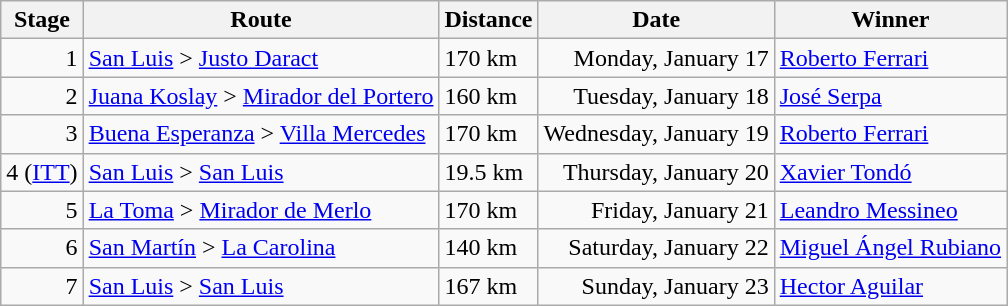<table class="wikitable">
<tr>
<th>Stage</th>
<th>Route</th>
<th>Distance</th>
<th>Date</th>
<th>Winner</th>
</tr>
<tr>
<td align=right>1</td>
<td><a href='#'>San Luis</a>  > <a href='#'>Justo Daract</a> </td>
<td>170 km</td>
<td align=right>Monday, January 17</td>
<td><a href='#'>Roberto Ferrari</a></td>
</tr>
<tr>
<td align=right>2</td>
<td><a href='#'>Juana Koslay</a>  > <a href='#'>Mirador del Portero</a> </td>
<td>160 km</td>
<td align=right>Tuesday, January 18</td>
<td><a href='#'>José Serpa</a></td>
</tr>
<tr>
<td align=right>3</td>
<td><a href='#'>Buena Esperanza</a>  > <a href='#'>Villa Mercedes</a> </td>
<td>170 km</td>
<td align=right>Wednesday, January 19</td>
<td><a href='#'>Roberto Ferrari</a></td>
</tr>
<tr>
<td align=right>4 (<a href='#'>ITT</a>)</td>
<td><a href='#'>San Luis</a>  > <a href='#'>San Luis</a> </td>
<td>19.5 km</td>
<td align=right>Thursday, January 20</td>
<td><a href='#'>Xavier Tondó</a></td>
</tr>
<tr>
<td align=right>5</td>
<td><a href='#'>La Toma</a>  > <a href='#'>Mirador de Merlo</a> </td>
<td>170 km</td>
<td align=right>Friday, January 21</td>
<td><a href='#'>Leandro Messineo</a></td>
</tr>
<tr>
<td align=right>6</td>
<td><a href='#'>San Martín</a>  > <a href='#'>La Carolina</a> </td>
<td>140 km</td>
<td align=right>Saturday, January 22</td>
<td><a href='#'>Miguel Ángel Rubiano</a></td>
</tr>
<tr>
<td align=right>7</td>
<td><a href='#'>San Luis</a>  > <a href='#'>San Luis</a> </td>
<td>167 km</td>
<td align=right>Sunday, January 23</td>
<td><a href='#'>Hector Aguilar</a></td>
</tr>
</table>
